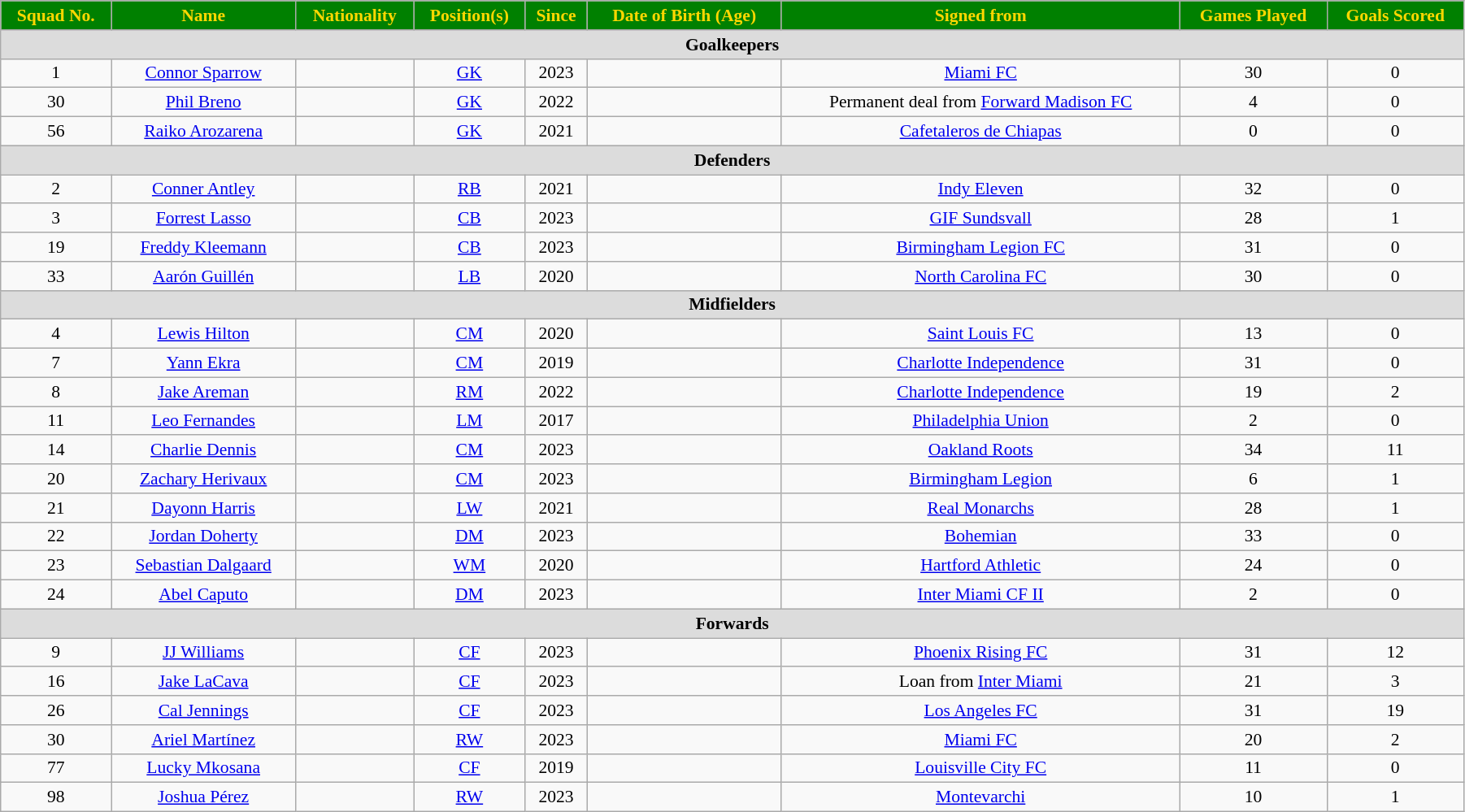<table class="wikitable" style="text-align:center; font-size:90%; width:95%;">
<tr>
<th style="background:green; color:gold; border:1px solid #gold; text-align:center;">Squad No.</th>
<th style="background:green; color:gold; border:1px solid #gold; text-align:center;">Name</th>
<th style="background:green; color:gold; border 1px solid #gold; text-align:center;">Nationality</th>
<th style="background:green; color:gold; border 1px solid #gold; text-align:center;">Position(s)</th>
<th style="background:green; color:gold; border 1px solid #gold; text-align:center;">Since</th>
<th style="background:green; color:gold; border 1px solid #gold; text-align:center;">Date of Birth (Age)</th>
<th style="background:green; color:gold; border 1px solid #gold; text-align:center;">Signed from</th>
<th style="background:green; color:gold; border 1px solid #gold; text-align:center;">Games Played</th>
<th style="background:green; color:gold; border 1px solid #gold; text-align:center;">Goals Scored</th>
</tr>
<tr>
<th colspan="9" style="background:#dcdcdc; text-align:center;">Goalkeepers</th>
</tr>
<tr>
<td>1</td>
<td><a href='#'>Connor Sparrow</a></td>
<td></td>
<td><a href='#'>GK</a></td>
<td>2023</td>
<td></td>
<td><a href='#'>Miami FC</a></td>
<td>30</td>
<td>0</td>
</tr>
<tr>
<td>30</td>
<td><a href='#'>Phil Breno</a></td>
<td></td>
<td><a href='#'>GK</a></td>
<td>2022</td>
<td></td>
<td>Permanent deal from <a href='#'>Forward Madison FC</a></td>
<td>4</td>
<td>0</td>
</tr>
<tr>
<td>56</td>
<td><a href='#'>Raiko Arozarena</a></td>
<td></td>
<td><a href='#'>GK</a></td>
<td>2021</td>
<td></td>
<td><a href='#'>Cafetaleros de Chiapas</a></td>
<td>0</td>
<td>0</td>
</tr>
<tr>
<th colspan="9" style="background:#dcdcdc; text-align:center">Defenders</th>
</tr>
<tr>
<td>2</td>
<td><a href='#'>Conner Antley</a></td>
<td></td>
<td><a href='#'>RB</a></td>
<td>2021</td>
<td></td>
<td><a href='#'>Indy Eleven</a></td>
<td>32</td>
<td>0</td>
</tr>
<tr>
<td>3</td>
<td><a href='#'>Forrest Lasso</a></td>
<td></td>
<td><a href='#'>CB</a></td>
<td>2023</td>
<td></td>
<td><a href='#'>GIF Sundsvall</a></td>
<td>28</td>
<td>1</td>
</tr>
<tr>
<td>19</td>
<td><a href='#'>Freddy Kleemann</a></td>
<td></td>
<td><a href='#'>CB</a></td>
<td>2023</td>
<td></td>
<td><a href='#'>Birmingham Legion FC</a></td>
<td>31</td>
<td>0</td>
</tr>
<tr>
<td>33</td>
<td><a href='#'>Aarón Guillén</a></td>
<td></td>
<td><a href='#'>LB</a></td>
<td>2020</td>
<td></td>
<td><a href='#'>North Carolina FC</a></td>
<td>30</td>
<td>0</td>
</tr>
<tr>
<th colspan="9" style="background:#dcdcdc; text-align:center;">Midfielders</th>
</tr>
<tr>
<td>4</td>
<td><a href='#'>Lewis Hilton</a></td>
<td></td>
<td><a href='#'>CM</a></td>
<td>2020</td>
<td></td>
<td><a href='#'>Saint Louis FC</a></td>
<td>13</td>
<td>0</td>
</tr>
<tr>
<td>7</td>
<td><a href='#'>Yann Ekra</a></td>
<td></td>
<td><a href='#'>CM</a></td>
<td>2019</td>
<td></td>
<td><a href='#'>Charlotte Independence</a></td>
<td>31</td>
<td>0</td>
</tr>
<tr>
<td>8</td>
<td><a href='#'>Jake Areman</a></td>
<td></td>
<td><a href='#'>RM</a></td>
<td>2022</td>
<td></td>
<td><a href='#'>Charlotte Independence</a></td>
<td>19</td>
<td>2</td>
</tr>
<tr>
<td>11</td>
<td><a href='#'>Leo Fernandes</a></td>
<td></td>
<td><a href='#'>LM</a></td>
<td>2017</td>
<td></td>
<td><a href='#'>Philadelphia Union</a></td>
<td>2</td>
<td>0</td>
</tr>
<tr>
<td>14</td>
<td><a href='#'>Charlie Dennis</a></td>
<td></td>
<td><a href='#'>CM</a></td>
<td>2023</td>
<td></td>
<td><a href='#'>Oakland Roots</a></td>
<td>34</td>
<td>11</td>
</tr>
<tr>
<td>20</td>
<td><a href='#'>Zachary Herivaux</a></td>
<td></td>
<td><a href='#'>CM</a></td>
<td>2023</td>
<td></td>
<td><a href='#'>Birmingham Legion</a></td>
<td>6</td>
<td>1</td>
</tr>
<tr>
<td>21</td>
<td><a href='#'>Dayonn Harris</a></td>
<td></td>
<td><a href='#'>LW</a></td>
<td>2021</td>
<td></td>
<td><a href='#'>Real Monarchs</a></td>
<td>28</td>
<td>1</td>
</tr>
<tr>
<td>22</td>
<td><a href='#'>Jordan Doherty</a></td>
<td></td>
<td><a href='#'>DM</a></td>
<td>2023</td>
<td></td>
<td><a href='#'>Bohemian</a></td>
<td>33</td>
<td>0</td>
</tr>
<tr>
<td>23</td>
<td><a href='#'>Sebastian Dalgaard</a></td>
<td></td>
<td><a href='#'>WM</a></td>
<td>2020</td>
<td></td>
<td><a href='#'>Hartford Athletic</a></td>
<td>24</td>
<td>0</td>
</tr>
<tr>
<td>24</td>
<td><a href='#'>Abel Caputo</a></td>
<td></td>
<td><a href='#'>DM</a></td>
<td>2023</td>
<td></td>
<td><a href='#'>Inter Miami CF II</a></td>
<td>2</td>
<td>0</td>
</tr>
<tr>
<th colspan="9" style="background:#dcdcdc; text-align center;">Forwards</th>
</tr>
<tr>
<td>9</td>
<td><a href='#'>JJ Williams</a></td>
<td></td>
<td><a href='#'>CF</a></td>
<td>2023</td>
<td></td>
<td><a href='#'>Phoenix Rising FC</a></td>
<td>31</td>
<td>12</td>
</tr>
<tr>
<td>16</td>
<td><a href='#'>Jake LaCava</a></td>
<td></td>
<td><a href='#'>CF</a></td>
<td>2023</td>
<td></td>
<td>Loan from <a href='#'>Inter Miami</a></td>
<td>21</td>
<td>3</td>
</tr>
<tr>
<td>26</td>
<td><a href='#'>Cal Jennings</a></td>
<td></td>
<td><a href='#'>CF</a></td>
<td>2023</td>
<td></td>
<td><a href='#'>Los Angeles FC</a></td>
<td>31</td>
<td>19</td>
</tr>
<tr>
<td>30</td>
<td><a href='#'>Ariel Martínez</a></td>
<td></td>
<td><a href='#'>RW</a></td>
<td>2023</td>
<td></td>
<td><a href='#'>Miami FC</a></td>
<td>20</td>
<td>2</td>
</tr>
<tr>
<td>77</td>
<td><a href='#'>Lucky Mkosana</a></td>
<td></td>
<td><a href='#'>CF</a></td>
<td>2019</td>
<td></td>
<td><a href='#'>Louisville City FC</a></td>
<td>11</td>
<td>0</td>
</tr>
<tr>
<td>98</td>
<td><a href='#'>Joshua Pérez</a></td>
<td></td>
<td><a href='#'>RW</a></td>
<td>2023</td>
<td></td>
<td><a href='#'>Montevarchi</a></td>
<td>10</td>
<td>1</td>
</tr>
</table>
